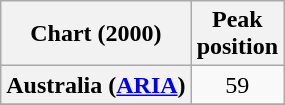<table class="wikitable sortable plainrowheaders" style="text-align:center">
<tr>
<th scope="col">Chart (2000)</th>
<th scope="col">Peak<br>position</th>
</tr>
<tr>
<th scope="row">Australia (<a href='#'>ARIA</a>)</th>
<td>59</td>
</tr>
<tr>
</tr>
<tr>
</tr>
<tr>
</tr>
<tr>
</tr>
<tr>
</tr>
<tr>
</tr>
<tr>
</tr>
<tr>
</tr>
<tr>
</tr>
<tr>
</tr>
<tr>
</tr>
</table>
